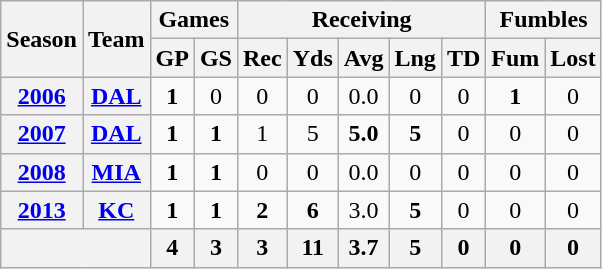<table class=wikitable style="text-align:center;">
<tr>
<th rowspan="2">Season</th>
<th rowspan="2">Team</th>
<th colspan="2">Games</th>
<th colspan="5">Receiving</th>
<th colspan="2">Fumbles</th>
</tr>
<tr>
<th>GP</th>
<th>GS</th>
<th>Rec</th>
<th>Yds</th>
<th>Avg</th>
<th>Lng</th>
<th>TD</th>
<th>Fum</th>
<th>Lost</th>
</tr>
<tr>
<th><a href='#'>2006</a></th>
<th><a href='#'>DAL</a></th>
<td><strong>1</strong></td>
<td>0</td>
<td>0</td>
<td>0</td>
<td>0.0</td>
<td>0</td>
<td>0</td>
<td><strong>1</strong></td>
<td>0</td>
</tr>
<tr>
<th><a href='#'>2007</a></th>
<th><a href='#'>DAL</a></th>
<td><strong>1</strong></td>
<td><strong>1</strong></td>
<td>1</td>
<td>5</td>
<td><strong>5.0</strong></td>
<td><strong>5</strong></td>
<td>0</td>
<td>0</td>
<td>0</td>
</tr>
<tr>
<th><a href='#'>2008</a></th>
<th><a href='#'>MIA</a></th>
<td><strong>1</strong></td>
<td><strong>1</strong></td>
<td>0</td>
<td>0</td>
<td>0.0</td>
<td>0</td>
<td>0</td>
<td>0</td>
<td>0</td>
</tr>
<tr>
<th><a href='#'>2013</a></th>
<th><a href='#'>KC</a></th>
<td><strong>1</strong></td>
<td><strong>1</strong></td>
<td><strong>2</strong></td>
<td><strong>6</strong></td>
<td>3.0</td>
<td><strong>5</strong></td>
<td>0</td>
<td>0</td>
<td>0</td>
</tr>
<tr>
<th colspan="2"></th>
<th>4</th>
<th>3</th>
<th>3</th>
<th>11</th>
<th>3.7</th>
<th>5</th>
<th>0</th>
<th>0</th>
<th>0</th>
</tr>
</table>
